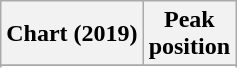<table class="wikitable sortable plainrowheaders" style="text-align:center">
<tr>
<th scope="col">Chart (2019)</th>
<th scope="col">Peak<br> position</th>
</tr>
<tr>
</tr>
<tr>
</tr>
<tr>
</tr>
<tr>
</tr>
<tr>
</tr>
</table>
